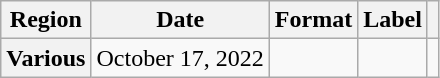<table class="wikitable plainrowheaders">
<tr>
<th scope="col">Region</th>
<th scope="col">Date</th>
<th scope="col">Format</th>
<th scope="col">Label</th>
<th scope="col"></th>
</tr>
<tr>
<th scope="row">Various</th>
<td>October 17, 2022</td>
<td></td>
<td></td>
<td align="center"></td>
</tr>
</table>
